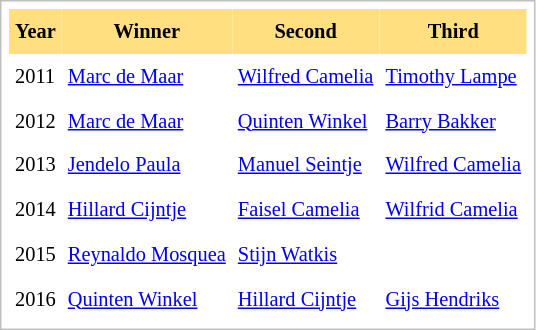<table cellpadding="4" cellspacing="0"  style="border: 1px solid silver; color: black; margin: 0 0 0.5em 0; background-color: white; padding: 5px; text-align: left; font-size:85%; vertical-align: top; line-height:1.6em;">
<tr>
<th scope=col; align="center" bgcolor="FFDF80">Year</th>
<th scope=col; align="center" bgcolor="FFDF80">Winner</th>
<th scope=col; align="center" bgcolor="FFDF80">Second</th>
<th scope=col; align="center" bgcolor="FFDF80">Third</th>
</tr>
<tr>
</tr>
<tr>
<td>2011</td>
<td><a href='#'>Marc de Maar</a></td>
<td><a href='#'>Wilfred Camelia</a></td>
<td><a href='#'>Timothy Lampe</a></td>
</tr>
<tr>
<td>2012</td>
<td><a href='#'>Marc de Maar</a></td>
<td><a href='#'>Quinten Winkel</a></td>
<td><a href='#'>Barry Bakker</a></td>
</tr>
<tr>
<td>2013</td>
<td><a href='#'>Jendelo Paula</a></td>
<td><a href='#'>Manuel Seintje</a></td>
<td><a href='#'>Wilfred Camelia</a></td>
</tr>
<tr>
<td>2014</td>
<td><a href='#'>Hillard Cijntje</a></td>
<td><a href='#'>Faisel Camelia</a></td>
<td><a href='#'>Wilfrid Camelia</a></td>
</tr>
<tr>
<td>2015</td>
<td><a href='#'>Reynaldo Mosquea</a></td>
<td><a href='#'>Stijn Watkis</a></td>
<td></td>
</tr>
<tr>
<td>2016</td>
<td><a href='#'>Quinten Winkel</a></td>
<td><a href='#'>Hillard Cijntje</a></td>
<td><a href='#'>Gijs Hendriks</a></td>
</tr>
</table>
